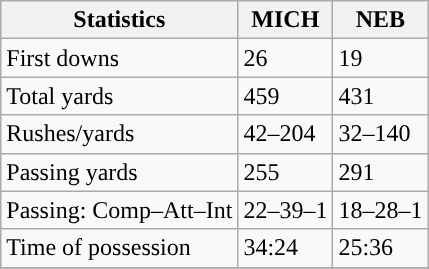<table class="wikitable" style="float: left;">
<tr>
<th>Statistics</th>
<th>MICH</th>
<th>NEB</th>
</tr>
<tr>
<td>First downs</td>
<td>26</td>
<td>19</td>
</tr>
<tr>
<td>Total yards</td>
<td>459</td>
<td>431</td>
</tr>
<tr>
<td>Rushes/yards</td>
<td>42–204</td>
<td>32–140</td>
</tr>
<tr>
<td>Passing yards</td>
<td>255</td>
<td>291</td>
</tr>
<tr>
<td>Passing: Comp–Att–Int</td>
<td>22–39–1</td>
<td>18–28–1</td>
</tr>
<tr>
<td>Time of possession</td>
<td>34:24</td>
<td>25:36</td>
</tr>
<tr>
</tr>
</table>
